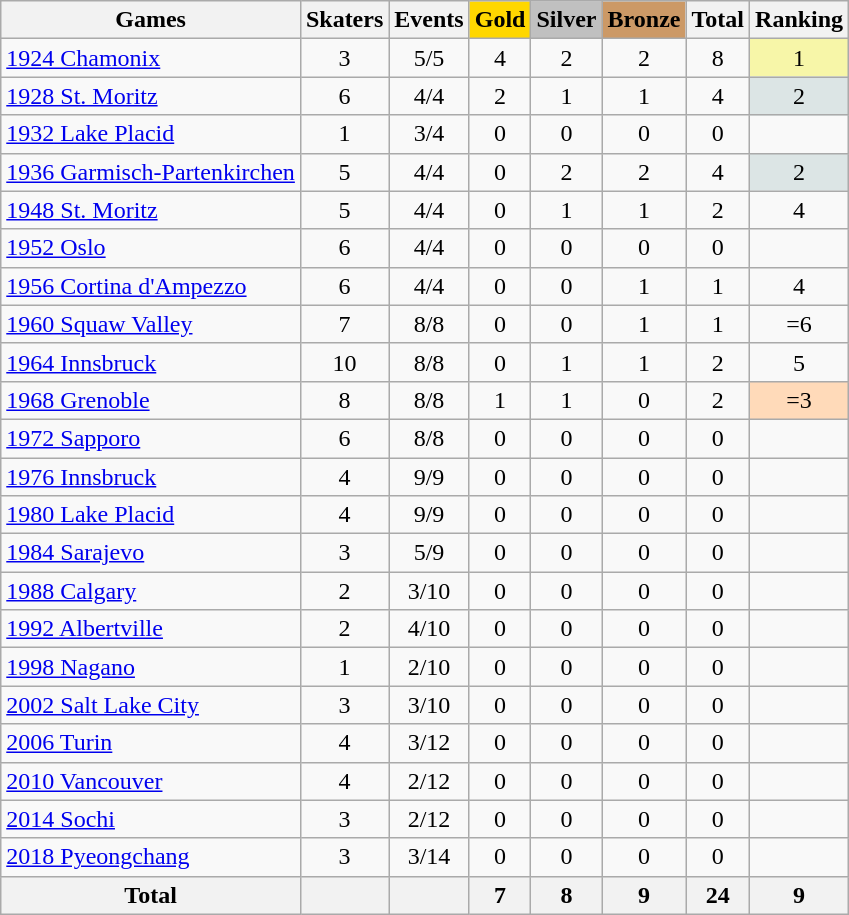<table class="wikitable sortable" style="text-align:center">
<tr>
<th>Games</th>
<th>Skaters</th>
<th>Events</th>
<th style="background-color:gold;">Gold</th>
<th style="background-color:silver;">Silver</th>
<th style="background-color:#c96;">Bronze</th>
<th>Total</th>
<th>Ranking</th>
</tr>
<tr>
<td align=left><a href='#'>1924 Chamonix</a></td>
<td>3</td>
<td>5/5</td>
<td>4</td>
<td>2</td>
<td>2</td>
<td>8</td>
<td bgcolor=F7F6A8>1</td>
</tr>
<tr>
<td align=left><a href='#'>1928 St. Moritz</a></td>
<td>6</td>
<td>4/4</td>
<td>2</td>
<td>1</td>
<td>1</td>
<td>4</td>
<td bgcolor=dce5e5>2</td>
</tr>
<tr>
<td align=left><a href='#'>1932 Lake Placid</a></td>
<td>1</td>
<td>3/4</td>
<td>0</td>
<td>0</td>
<td>0</td>
<td>0</td>
<td></td>
</tr>
<tr>
<td align=left><a href='#'>1936 Garmisch-Partenkirchen</a></td>
<td>5</td>
<td>4/4</td>
<td>0</td>
<td>2</td>
<td>2</td>
<td>4</td>
<td bgcolor=dce5e5>2</td>
</tr>
<tr>
<td align=left><a href='#'>1948 St. Moritz</a></td>
<td>5</td>
<td>4/4</td>
<td>0</td>
<td>1</td>
<td>1</td>
<td>2</td>
<td>4</td>
</tr>
<tr>
<td align=left><a href='#'>1952 Oslo</a></td>
<td>6</td>
<td>4/4</td>
<td>0</td>
<td>0</td>
<td>0</td>
<td>0</td>
<td></td>
</tr>
<tr>
<td align=left><a href='#'>1956 Cortina d'Ampezzo</a></td>
<td>6</td>
<td>4/4</td>
<td>0</td>
<td>0</td>
<td>1</td>
<td>1</td>
<td>4</td>
</tr>
<tr>
<td align=left><a href='#'>1960 Squaw Valley</a></td>
<td>7</td>
<td>8/8</td>
<td>0</td>
<td>0</td>
<td>1</td>
<td>1</td>
<td>=6</td>
</tr>
<tr>
<td align=left><a href='#'>1964 Innsbruck</a></td>
<td>10</td>
<td>8/8</td>
<td>0</td>
<td>1</td>
<td>1</td>
<td>2</td>
<td>5</td>
</tr>
<tr>
<td align=left><a href='#'>1968 Grenoble</a></td>
<td>8</td>
<td>8/8</td>
<td>1</td>
<td>1</td>
<td>0</td>
<td>2</td>
<td bgcolor=ffdab9>=3</td>
</tr>
<tr>
<td align=left><a href='#'>1972 Sapporo</a></td>
<td>6</td>
<td>8/8</td>
<td>0</td>
<td>0</td>
<td>0</td>
<td>0</td>
<td></td>
</tr>
<tr>
<td align=left><a href='#'>1976 Innsbruck</a></td>
<td>4</td>
<td>9/9</td>
<td>0</td>
<td>0</td>
<td>0</td>
<td>0</td>
<td></td>
</tr>
<tr>
<td align=left><a href='#'>1980 Lake Placid</a></td>
<td>4</td>
<td>9/9</td>
<td>0</td>
<td>0</td>
<td>0</td>
<td>0</td>
<td></td>
</tr>
<tr>
<td align=left><a href='#'>1984 Sarajevo</a></td>
<td>3</td>
<td>5/9</td>
<td>0</td>
<td>0</td>
<td>0</td>
<td>0</td>
<td></td>
</tr>
<tr>
<td align=left><a href='#'>1988 Calgary</a></td>
<td>2</td>
<td>3/10</td>
<td>0</td>
<td>0</td>
<td>0</td>
<td>0</td>
<td></td>
</tr>
<tr>
<td align=left><a href='#'>1992 Albertville</a></td>
<td>2</td>
<td>4/10</td>
<td>0</td>
<td>0</td>
<td>0</td>
<td>0</td>
<td></td>
</tr>
<tr>
<td align=left><a href='#'>1998 Nagano</a></td>
<td>1</td>
<td>2/10</td>
<td>0</td>
<td>0</td>
<td>0</td>
<td>0</td>
<td></td>
</tr>
<tr>
<td align=left><a href='#'>2002 Salt Lake City</a></td>
<td>3</td>
<td>3/10</td>
<td>0</td>
<td>0</td>
<td>0</td>
<td>0</td>
<td></td>
</tr>
<tr>
<td align=left><a href='#'>2006 Turin</a></td>
<td>4</td>
<td>3/12</td>
<td>0</td>
<td>0</td>
<td>0</td>
<td>0</td>
<td></td>
</tr>
<tr>
<td align=left><a href='#'>2010 Vancouver</a></td>
<td>4</td>
<td>2/12</td>
<td>0</td>
<td>0</td>
<td>0</td>
<td>0</td>
<td></td>
</tr>
<tr>
<td align=left><a href='#'>2014 Sochi</a></td>
<td>3</td>
<td>2/12</td>
<td>0</td>
<td>0</td>
<td>0</td>
<td>0</td>
<td></td>
</tr>
<tr>
<td align=left><a href='#'>2018 Pyeongchang</a></td>
<td>3</td>
<td>3/14</td>
<td>0</td>
<td>0</td>
<td>0</td>
<td>0</td>
<td></td>
</tr>
<tr>
<th>Total</th>
<th></th>
<th></th>
<th>7</th>
<th>8</th>
<th>9</th>
<th>24</th>
<th>9</th>
</tr>
</table>
